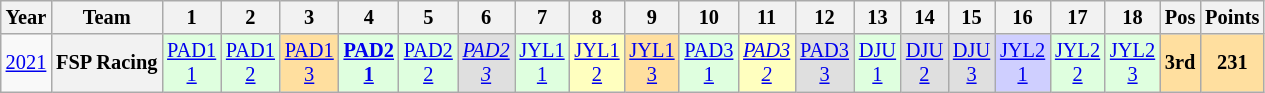<table class="wikitable" style="text-align:center; font-size:85%">
<tr>
<th>Year</th>
<th>Team</th>
<th>1</th>
<th>2</th>
<th>3</th>
<th>4</th>
<th>5</th>
<th>6</th>
<th>7</th>
<th>8</th>
<th>9</th>
<th>10</th>
<th>11</th>
<th>12</th>
<th>13</th>
<th>14</th>
<th>15</th>
<th>16</th>
<th>17</th>
<th>18</th>
<th>Pos</th>
<th>Points</th>
</tr>
<tr>
<td><a href='#'>2021</a></td>
<th nowrap>FSP Racing</th>
<td style="background:#DFFFDF;"><a href='#'>PAD1<br>1</a><br></td>
<td style="background:#DFFFDF;"><a href='#'>PAD1<br>2</a><br></td>
<td style="background:#FFDF9F;"><a href='#'>PAD1<br>3</a><br></td>
<td style="background:#DFFFDF;"><strong><a href='#'>PAD2<br>1</a></strong><br></td>
<td style="background:#DFFFDF;"><a href='#'>PAD2<br>2</a><br></td>
<td style="background:#DFDFDF;"><em><a href='#'>PAD2<br>3</a></em><br></td>
<td style="background:#DFFFDF;"><a href='#'>JYL1<br>1</a><br></td>
<td style="background:#FFFFBF;"><a href='#'>JYL1<br>2</a><br></td>
<td style="background:#FFDF9F;"><a href='#'>JYL1<br>3</a><br></td>
<td style="background:#DFFFDF;"><a href='#'>PAD3<br>1</a><br></td>
<td style="background:#FFFFBF;"><em><a href='#'>PAD3<br>2</a></em><br></td>
<td style="background:#DFDFDF;"><a href='#'>PAD3<br>3</a><br></td>
<td style="background:#DFFFDF;"><a href='#'>DJU<br>1</a><br></td>
<td style="background:#DFDFDF;"><a href='#'>DJU<br>2</a><br></td>
<td style="background:#DFDFDF;"><a href='#'>DJU<br>3</a><br></td>
<td style="background:#CFCFFF;"><a href='#'>JYL2<br>1</a><br></td>
<td style="background:#DFFFDF;"><a href='#'>JYL2<br>2</a><br></td>
<td style="background:#DFFFDF;"><a href='#'>JYL2<br>3</a><br></td>
<th style="background:#FFDF9F;">3rd</th>
<th style="background:#FFDF9F;">231</th>
</tr>
</table>
